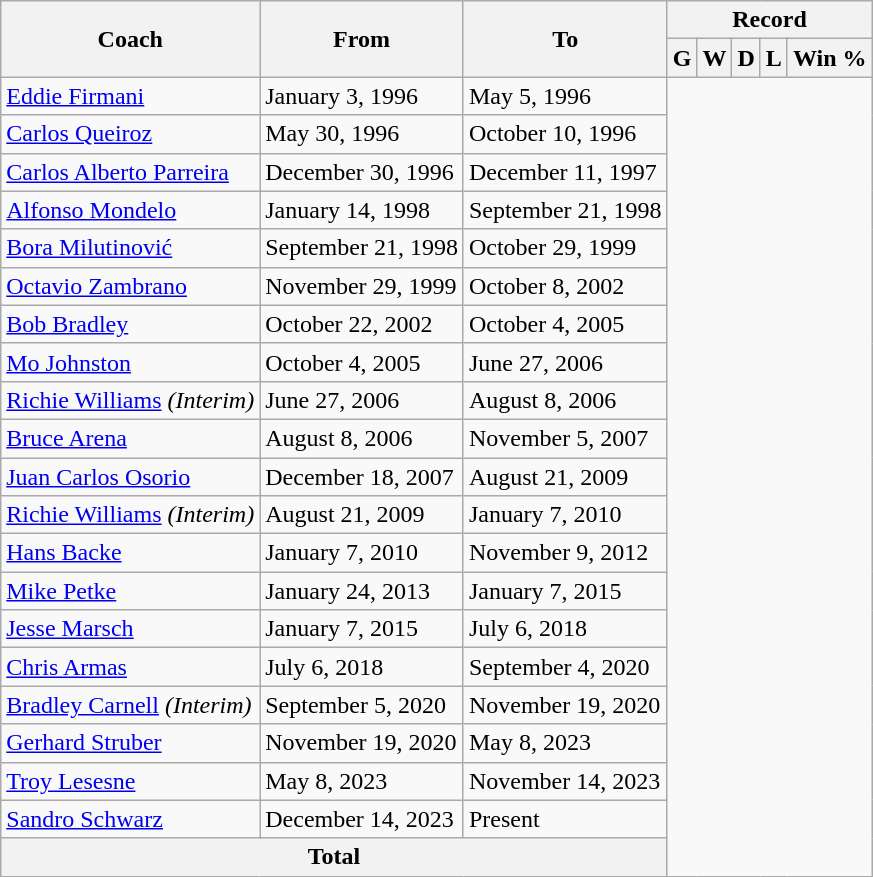<table class="wikitable sortable" style="text-align: center">
<tr>
<th rowspan="2">Coach</th>
<th rowspan="2">From</th>
<th rowspan="2">To</th>
<th colspan="6">Record </th>
</tr>
<tr>
<th>G</th>
<th>W</th>
<th>D</th>
<th>L</th>
<th>Win %</th>
</tr>
<tr>
<td align=left> <a href='#'>Eddie Firmani</a></td>
<td align=left>January 3, 1996</td>
<td align=left>May 5, 1996<br></td>
</tr>
<tr>
<td align=left> <a href='#'>Carlos Queiroz</a></td>
<td align=left>May 30, 1996</td>
<td align=left>October 10, 1996<br></td>
</tr>
<tr>
<td align=left> <a href='#'>Carlos Alberto Parreira</a></td>
<td align=left>December 30, 1996</td>
<td align=left>December 11, 1997<br></td>
</tr>
<tr>
<td align=left> <a href='#'>Alfonso Mondelo</a></td>
<td align=left>January 14, 1998</td>
<td align=left>September 21, 1998<br></td>
</tr>
<tr>
<td align=left> <a href='#'>Bora Milutinović</a></td>
<td align=left>September 21, 1998</td>
<td align=left>October 29, 1999<br></td>
</tr>
<tr>
<td align=left> <a href='#'>Octavio Zambrano</a></td>
<td align=left>November 29, 1999</td>
<td align=left>October 8, 2002<br></td>
</tr>
<tr>
<td align=left> <a href='#'>Bob Bradley</a></td>
<td align=left>October 22, 2002</td>
<td align=left>October 4, 2005<br></td>
</tr>
<tr>
<td align=left> <a href='#'>Mo Johnston</a></td>
<td align=left>October 4, 2005</td>
<td align=left>June 27, 2006<br></td>
</tr>
<tr>
<td align=left> <a href='#'>Richie Williams</a> <em>(Interim)</em></td>
<td align=left>June 27, 2006</td>
<td align=left>August 8, 2006<br></td>
</tr>
<tr>
<td align=left> <a href='#'>Bruce Arena</a></td>
<td align=left>August 8, 2006</td>
<td align=left>November 5, 2007<br></td>
</tr>
<tr>
<td align=left> <a href='#'>Juan Carlos Osorio</a></td>
<td align=left>December 18, 2007</td>
<td align=left>August 21, 2009<br></td>
</tr>
<tr>
<td align=left> <a href='#'>Richie Williams</a> <em>(Interim)</em></td>
<td align=left>August 21, 2009</td>
<td align=left>January 7, 2010<br></td>
</tr>
<tr>
<td align=left> <a href='#'>Hans Backe</a></td>
<td align=left>January 7, 2010</td>
<td align=left>November 9, 2012<br></td>
</tr>
<tr>
<td align=left> <a href='#'>Mike Petke</a></td>
<td align=left>January 24, 2013</td>
<td align=left>January 7, 2015<br></td>
</tr>
<tr>
<td align=left> <a href='#'>Jesse Marsch</a></td>
<td align=left>January 7, 2015</td>
<td align=left>July 6, 2018<br></td>
</tr>
<tr>
<td align=left> <a href='#'>Chris Armas</a></td>
<td align=left>July 6, 2018</td>
<td align=left>September 4, 2020<br></td>
</tr>
<tr>
<td align=left> <a href='#'>Bradley Carnell</a> <em>(Interim)</em></td>
<td align=left>September 5, 2020</td>
<td align=left>November 19, 2020<br></td>
</tr>
<tr>
<td align=left> <a href='#'>Gerhard Struber</a></td>
<td align=left>November 19, 2020</td>
<td align=left>May 8, 2023<br></td>
</tr>
<tr>
<td align=left> <a href='#'>Troy Lesesne</a></td>
<td align=left>May 8, 2023</td>
<td align=left>November 14, 2023<br></td>
</tr>
<tr>
<td align=left> <a href='#'>Sandro Schwarz</a></td>
<td align=left>December 14, 2023</td>
<td align=left>Present<br></td>
</tr>
<tr>
<th colspan="3">Total<br></th>
</tr>
</table>
